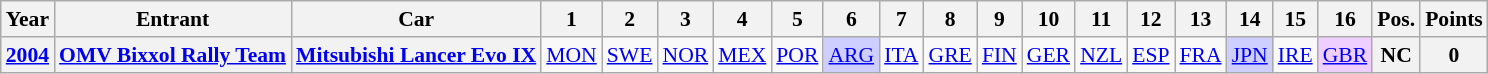<table class="wikitable" style="text-align:center; font-size:90%;">
<tr>
<th>Year</th>
<th>Entrant</th>
<th>Car</th>
<th>1</th>
<th>2</th>
<th>3</th>
<th>4</th>
<th>5</th>
<th>6</th>
<th>7</th>
<th>8</th>
<th>9</th>
<th>10</th>
<th>11</th>
<th>12</th>
<th>13</th>
<th>14</th>
<th>15</th>
<th>16</th>
<th>Pos.</th>
<th>Points</th>
</tr>
<tr>
<th><a href='#'>2004</a></th>
<th><a href='#'>OMV Bixxol Rally Team</a></th>
<th><a href='#'>Mitsubishi Lancer Evo IX</a></th>
<td><a href='#'>MON</a></td>
<td><a href='#'>SWE</a></td>
<td><a href='#'>NOR</a></td>
<td><a href='#'>MEX</a></td>
<td><a href='#'>POR</a></td>
<td style="background:#cfcfff;"><a href='#'>ARG</a><br></td>
<td><a href='#'>ITA</a></td>
<td><a href='#'>GRE</a></td>
<td><a href='#'>FIN</a></td>
<td><a href='#'>GER</a></td>
<td><a href='#'>NZL</a></td>
<td><a href='#'>ESP</a></td>
<td><a href='#'>FRA</a></td>
<td style="background:#cfcfff;"><a href='#'>JPN</a><br></td>
<td><a href='#'>IRE</a></td>
<td style="background:#efcfff;"><a href='#'>GBR</a><br></td>
<th rowspan="1">NC</th>
<th rowspan="1">0</th>
</tr>
</table>
